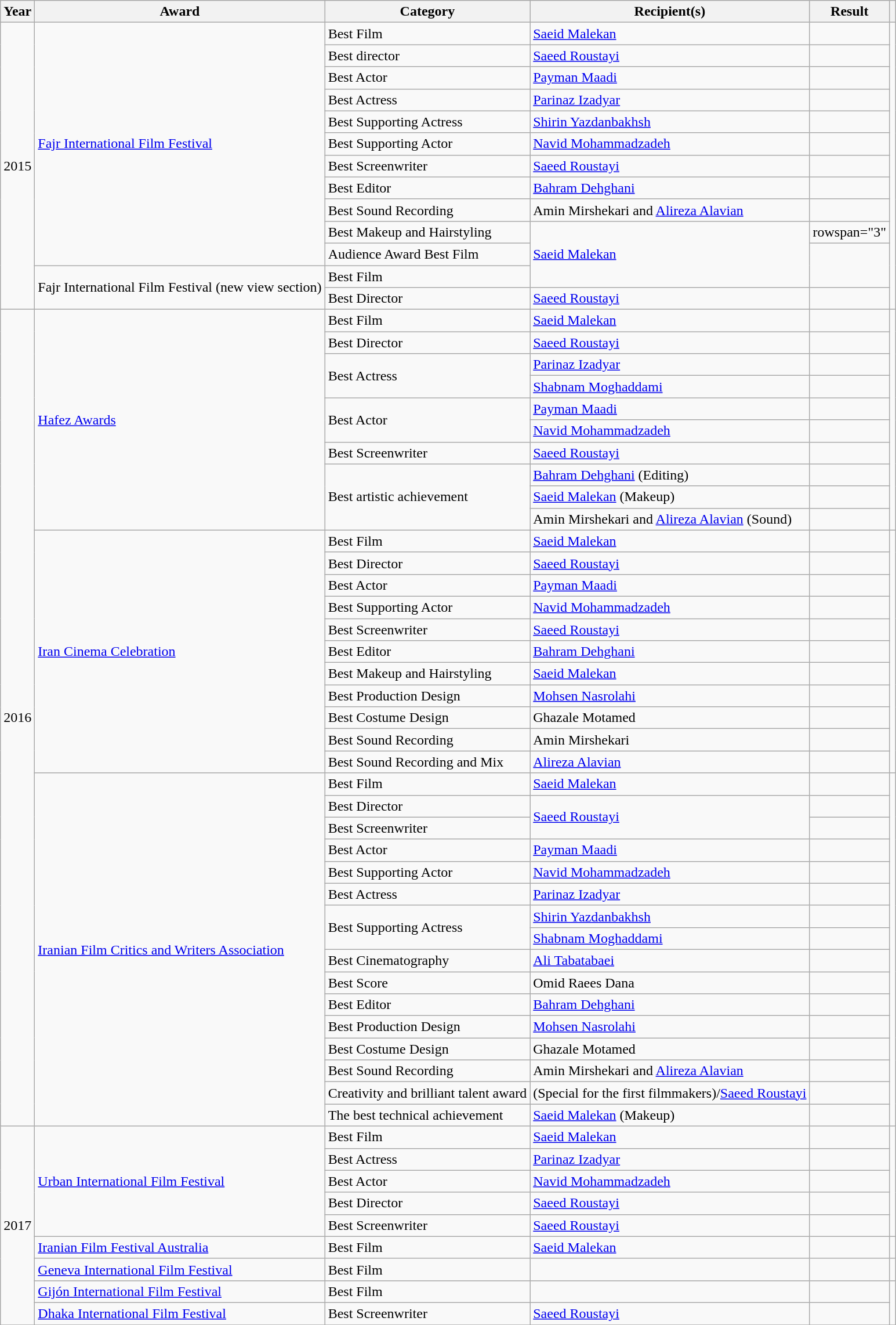<table class="wikitable">
<tr>
<th scope="col">Year</th>
<th scope="col">Award</th>
<th scope="col">Category</th>
<th scope="col">Recipient(s)</th>
<th scope="col">Result</th>
<th scope="col" class="unsortable"></th>
</tr>
<tr>
<td rowspan="13">2015</td>
<td rowspan="11"><a href='#'>Fajr International Film Festival</a></td>
<td>Best Film</td>
<td><a href='#'>Saeid Malekan</a></td>
<td></td>
<td rowspan="13"></td>
</tr>
<tr>
<td>Best director</td>
<td><a href='#'>Saeed Roustayi</a></td>
<td></td>
</tr>
<tr>
<td>Best Actor</td>
<td><a href='#'>Payman Maadi</a></td>
<td></td>
</tr>
<tr>
<td>Best Actress</td>
<td><a href='#'>Parinaz Izadyar</a></td>
<td></td>
</tr>
<tr>
<td>Best Supporting Actress</td>
<td><a href='#'>Shirin Yazdanbakhsh</a></td>
<td></td>
</tr>
<tr>
<td>Best Supporting Actor</td>
<td><a href='#'>Navid Mohammadzadeh</a></td>
<td></td>
</tr>
<tr>
<td>Best Screenwriter</td>
<td><a href='#'>Saeed Roustayi</a></td>
<td></td>
</tr>
<tr>
<td>Best Editor</td>
<td><a href='#'>Bahram Dehghani</a></td>
<td></td>
</tr>
<tr>
<td>Best Sound Recording</td>
<td>Amin Mirshekari and <a href='#'>Alireza Alavian</a></td>
<td></td>
</tr>
<tr>
<td>Best Makeup and Hairstyling</td>
<td rowspan="3"><a href='#'>Saeid Malekan</a></td>
<td>rowspan="3" </td>
</tr>
<tr>
<td>Audience Award Best Film</td>
</tr>
<tr>
<td rowspan="2">Fajr International Film Festival (new view section)</td>
<td>Best Film</td>
</tr>
<tr>
<td>Best Director</td>
<td><a href='#'>Saeed Roustayi</a></td>
<td></td>
</tr>
<tr>
<td rowspan="37">2016</td>
<td rowspan="10"><a href='#'>Hafez Awards</a></td>
<td>Best Film</td>
<td><a href='#'>Saeid Malekan</a></td>
<td></td>
<td rowspan="10"></td>
</tr>
<tr>
<td>Best Director</td>
<td><a href='#'>Saeed Roustayi</a></td>
<td></td>
</tr>
<tr>
<td rowspan="2">Best Actress</td>
<td><a href='#'>Parinaz Izadyar</a></td>
<td></td>
</tr>
<tr>
<td><a href='#'>Shabnam Moghaddami</a></td>
<td></td>
</tr>
<tr>
<td rowspan="2">Best Actor</td>
<td><a href='#'>Payman Maadi</a></td>
<td></td>
</tr>
<tr>
<td><a href='#'>Navid Mohammadzadeh</a></td>
<td></td>
</tr>
<tr>
<td>Best Screenwriter</td>
<td><a href='#'>Saeed Roustayi</a></td>
<td></td>
</tr>
<tr>
<td rowspan="3">Best artistic achievement</td>
<td><a href='#'>Bahram Dehghani</a> (Editing)</td>
<td></td>
</tr>
<tr>
<td><a href='#'>Saeid Malekan</a> (Makeup)</td>
<td></td>
</tr>
<tr>
<td>Amin Mirshekari and <a href='#'>Alireza Alavian</a> (Sound)</td>
<td></td>
</tr>
<tr>
<td rowspan="11"><a href='#'>Iran Cinema Celebration</a></td>
<td>Best Film</td>
<td><a href='#'>Saeid Malekan</a></td>
<td></td>
<td rowspan="11"></td>
</tr>
<tr>
<td>Best Director</td>
<td><a href='#'>Saeed Roustayi</a></td>
<td></td>
</tr>
<tr>
<td>Best Actor</td>
<td><a href='#'>Payman Maadi</a></td>
<td></td>
</tr>
<tr>
<td>Best Supporting Actor</td>
<td><a href='#'>Navid Mohammadzadeh</a></td>
<td></td>
</tr>
<tr>
<td>Best Screenwriter</td>
<td><a href='#'>Saeed Roustayi</a></td>
<td></td>
</tr>
<tr>
<td>Best Editor</td>
<td><a href='#'>Bahram Dehghani</a></td>
<td></td>
</tr>
<tr>
<td>Best Makeup and Hairstyling</td>
<td><a href='#'>Saeid Malekan</a></td>
<td></td>
</tr>
<tr>
<td>Best Production Design</td>
<td><a href='#'>Mohsen Nasrolahi</a></td>
<td></td>
</tr>
<tr>
<td>Best Costume Design</td>
<td>Ghazale Motamed</td>
<td></td>
</tr>
<tr>
<td>Best Sound Recording</td>
<td>Amin Mirshekari</td>
<td></td>
</tr>
<tr>
<td>Best Sound Recording and Mix</td>
<td><a href='#'>Alireza Alavian</a></td>
<td></td>
</tr>
<tr>
<td rowspan="16"><a href='#'>Iranian Film Critics and Writers Association</a></td>
<td>Best Film</td>
<td><a href='#'>Saeid Malekan</a></td>
<td></td>
<td rowspan="16"></td>
</tr>
<tr>
<td>Best Director</td>
<td rowspan="2"><a href='#'>Saeed Roustayi</a></td>
<td></td>
</tr>
<tr>
<td>Best Screenwriter</td>
<td></td>
</tr>
<tr>
<td>Best Actor</td>
<td><a href='#'>Payman Maadi</a></td>
<td></td>
</tr>
<tr>
<td>Best Supporting Actor</td>
<td><a href='#'>Navid Mohammadzadeh</a></td>
<td></td>
</tr>
<tr>
<td>Best Actress</td>
<td><a href='#'>Parinaz Izadyar</a></td>
<td></td>
</tr>
<tr>
<td rowspan="2">Best Supporting Actress</td>
<td><a href='#'>Shirin Yazdanbakhsh</a></td>
<td></td>
</tr>
<tr>
<td><a href='#'>Shabnam Moghaddami</a></td>
<td></td>
</tr>
<tr>
<td>Best Cinematography</td>
<td><a href='#'>Ali Tabatabaei</a></td>
<td></td>
</tr>
<tr>
<td>Best Score</td>
<td>Omid Raees Dana</td>
<td></td>
</tr>
<tr>
<td>Best Editor</td>
<td><a href='#'>Bahram Dehghani</a></td>
<td></td>
</tr>
<tr>
<td>Best Production Design</td>
<td><a href='#'>Mohsen Nasrolahi</a></td>
<td></td>
</tr>
<tr>
<td>Best Costume Design</td>
<td>Ghazale Motamed</td>
<td></td>
</tr>
<tr>
<td>Best Sound Recording</td>
<td>Amin Mirshekari and <a href='#'>Alireza Alavian</a></td>
<td></td>
</tr>
<tr>
<td>Creativity and brilliant talent award</td>
<td>(Special for the first filmmakers)/<a href='#'>Saeed Roustayi</a></td>
<td></td>
</tr>
<tr>
<td>The best technical achievement</td>
<td><a href='#'>Saeid Malekan</a> (Makeup)</td>
<td></td>
</tr>
<tr>
<td rowspan="9">2017</td>
<td rowspan="5"><a href='#'>Urban International Film Festival</a></td>
<td>Best Film</td>
<td><a href='#'>Saeid Malekan</a></td>
<td></td>
<td rowspan="5"></td>
</tr>
<tr>
<td>Best Actress</td>
<td><a href='#'>Parinaz Izadyar</a></td>
<td></td>
</tr>
<tr>
<td>Best Actor</td>
<td><a href='#'>Navid Mohammadzadeh</a></td>
<td></td>
</tr>
<tr>
<td>Best Director</td>
<td><a href='#'>Saeed Roustayi</a></td>
<td></td>
</tr>
<tr>
<td>Best Screenwriter</td>
<td><a href='#'>Saeed Roustayi</a></td>
<td></td>
</tr>
<tr>
<td><a href='#'>Iranian Film Festival Australia</a></td>
<td>Best Film</td>
<td><a href='#'>Saeid Malekan</a></td>
<td></td>
<td></td>
</tr>
<tr>
<td><a href='#'>Geneva International Film Festival</a></td>
<td>Best Film</td>
<td></td>
<td></td>
<td></td>
</tr>
<tr>
<td><a href='#'>Gijón International Film Festival</a></td>
<td>Best Film</td>
<td></td>
<td></td>
<td rowspan="2"></td>
</tr>
<tr>
<td><a href='#'>Dhaka International Film Festival</a></td>
<td>Best Screenwriter</td>
<td><a href='#'>Saeed Roustayi</a></td>
<td></td>
</tr>
<tr>
</tr>
</table>
